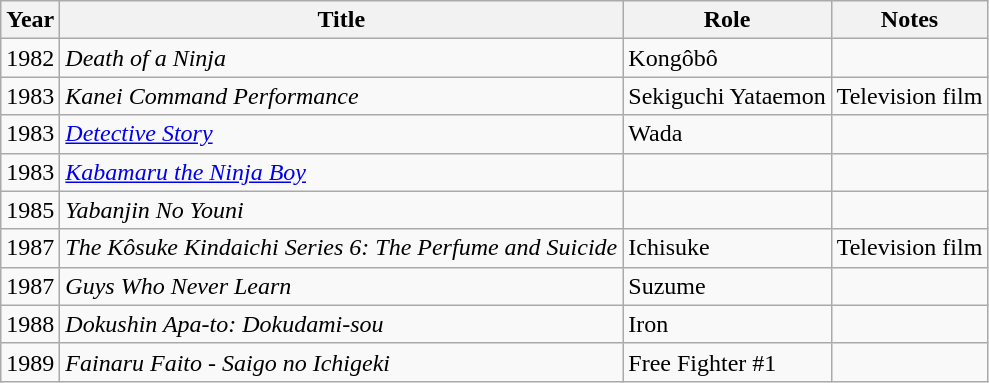<table class="wikitable sortable">
<tr>
<th>Year</th>
<th>Title</th>
<th>Role</th>
<th class="unsortable">Notes</th>
</tr>
<tr>
<td>1982</td>
<td><em>Death of a Ninja</em></td>
<td>Kongôbô</td>
<td></td>
</tr>
<tr>
<td>1983</td>
<td><em>Kanei Command Performance</em></td>
<td>Sekiguchi Yataemon</td>
<td>Television film</td>
</tr>
<tr>
<td>1983</td>
<td><em><a href='#'>Detective Story</a></em></td>
<td>Wada</td>
<td></td>
</tr>
<tr>
<td>1983</td>
<td><em><a href='#'>Kabamaru the Ninja Boy</a></em></td>
<td></td>
<td></td>
</tr>
<tr>
<td>1985</td>
<td><em>Yabanjin No Youni</em></td>
<td></td>
<td></td>
</tr>
<tr>
<td>1987</td>
<td><em>The Kôsuke Kindaichi Series 6: The Perfume and Suicide</em></td>
<td>Ichisuke</td>
<td>Television film</td>
</tr>
<tr>
<td>1987</td>
<td><em>Guys Who Never Learn</em></td>
<td>Suzume</td>
<td></td>
</tr>
<tr>
<td>1988</td>
<td><em>Dokushin Apa-to: Dokudami-sou</em></td>
<td>Iron</td>
<td></td>
</tr>
<tr>
<td>1989</td>
<td><em>Fainaru Faito - Saigo no Ichigeki</em></td>
<td>Free Fighter #1</td>
<td></td>
</tr>
</table>
